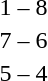<table style="text-align:center">
<tr>
<th width=200></th>
<th width=100></th>
<th width=200></th>
</tr>
<tr>
<td align=right></td>
<td>1 – 8</td>
<td align=left><strong></strong></td>
</tr>
<tr>
<td align=right><strong></strong></td>
<td>7 – 6</td>
<td align=left></td>
</tr>
<tr>
<td align=right><strong></strong></td>
<td>5 – 4</td>
<td align=left></td>
</tr>
</table>
